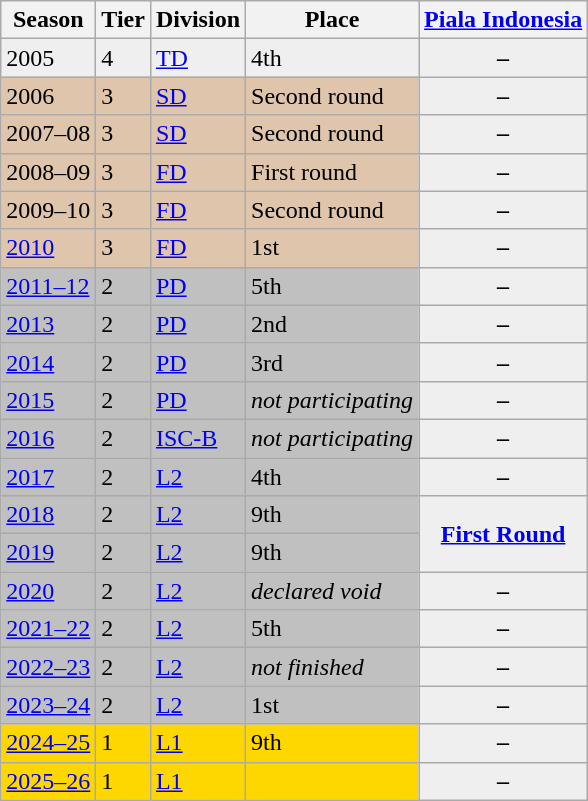<table class="wikitable">
<tr style="background:#f0f6fa;">
<th>Season</th>
<th>Tier</th>
<th>Division</th>
<th>Place</th>
<th><a href='#'>Piala Indonesia</a></th>
</tr>
<tr>
<td style="background:#efefef;">2005</td>
<td style="background:#efefef;">4</td>
<td style="background:#efefef;"><a href='#'>TD</a></td>
<td style="background:#efefef;">4th</td>
<th style="background:#efefef;">–</th>
</tr>
<tr>
<td style="background:#dec5ab;">2006</td>
<td style="background:#dec5ab;">3</td>
<td style="background:#dec5ab;"><a href='#'>SD</a></td>
<td style="background:#dec5ab;">Second round</td>
<th style="background:#efefef;">–</th>
</tr>
<tr>
<td style="background:#dec5ab;">2007–08</td>
<td style="background:#dec5ab;">3</td>
<td style="background:#dec5ab;"><a href='#'>SD</a></td>
<td style="background:#dec5ab;">Second round</td>
<th style="background:#efefef;">–</th>
</tr>
<tr>
<td style="background:#dec5ab;">2008–09</td>
<td style="background:#dec5ab;">3</td>
<td style="background:#dec5ab;"><a href='#'>FD</a></td>
<td style="background:#dec5ab;">First round</td>
<th style="background:#efefef;">–</th>
</tr>
<tr>
<td style="background:#dec5ab;">2009–10</td>
<td style="background:#dec5ab;">3</td>
<td style="background:#dec5ab;"><a href='#'>FD</a></td>
<td style="background:#dec5ab;">Second round</td>
<th style="background:#efefef;">–</th>
</tr>
<tr>
<td style="background:#dec5ab;"><a href='#'>2010</a></td>
<td style="background:#dec5ab;">3</td>
<td style="background:#dec5ab;"><a href='#'>FD</a></td>
<td style="background:#dec5ab;">1st</td>
<th style="background:#efefef;">–</th>
</tr>
<tr>
<td style="background:silver;"><a href='#'>2011–12</a></td>
<td style="background:silver;">2</td>
<td style="background:silver;"><a href='#'>PD</a></td>
<td style="background:silver;">5th </td>
<th style="background:#efefef;">–</th>
</tr>
<tr>
<td style="background:silver;"><a href='#'>2013</a></td>
<td style="background:silver;">2</td>
<td style="background:silver;"><a href='#'>PD</a></td>
<td style="background:silver;">2nd </td>
<th style="background:#efefef;">–</th>
</tr>
<tr>
<td style="background:silver;"><a href='#'>2014</a></td>
<td style="background:silver;">2</td>
<td style="background:silver;"><a href='#'>PD</a></td>
<td style="background:silver;">3rd </td>
<th style="background:#efefef;">–</th>
</tr>
<tr>
<td style="background:silver;"><a href='#'>2015</a></td>
<td style="background:silver;">2</td>
<td style="background:silver;"><a href='#'>PD</a></td>
<td style="background:silver;"><em>not participating</em></td>
<th style="background:#efefef;">–</th>
</tr>
<tr>
<td style="background:silver;"><a href='#'>2016</a></td>
<td style="background:silver;">2</td>
<td style="background:silver;"><a href='#'>ISC-B</a></td>
<td style="background:silver;"><em>not participating</em></td>
<th style="background:#efefef;">–</th>
</tr>
<tr>
<td style="background:silver;"><a href='#'>2017</a></td>
<td style="background:silver;">2</td>
<td style="background:silver;"><a href='#'>L2</a></td>
<td style="background:silver;">4th </td>
<th style="background:#efefef;">–</th>
</tr>
<tr>
<td style="background:silver;"><a href='#'>2018</a></td>
<td style="background:silver;">2</td>
<td style="background:silver;"><a href='#'>L2</a></td>
<td style="background:silver;">9th </td>
<th rowspan="2" style="background:#efefef;"><a href='#'>First Round</a></th>
</tr>
<tr>
<td style="background:silver;"><a href='#'>2019</a></td>
<td style="background:silver;">2</td>
<td style="background:silver;"><a href='#'>L2</a></td>
<td style="background:silver;">9th </td>
</tr>
<tr>
<td style="background:silver;"><a href='#'>2020</a></td>
<td style="background:silver;">2</td>
<td style="background:silver;"><a href='#'>L2</a></td>
<td style="background:silver;"><em>declared void</em></td>
<th style="background:#efefef;">–</th>
</tr>
<tr>
<td style="background:silver;"><a href='#'>2021–22</a></td>
<td style="background:silver;">2</td>
<td style="background:silver;"><a href='#'>L2</a></td>
<td style="background:silver;">5th </td>
<th style="background:#efefef;">–</th>
</tr>
<tr>
<td style="background:silver;"><a href='#'>2022–23</a></td>
<td style="background:silver;">2</td>
<td style="background:silver;"><a href='#'>L2</a></td>
<td style="background:silver;"><em>not finished</em></td>
<th style="background:#efefef;">–</th>
</tr>
<tr>
<td style="background:silver;"><a href='#'>2023–24</a></td>
<td style="background:silver;">2</td>
<td style="background:silver;"><a href='#'>L2</a></td>
<td style="background:silver;">1st</td>
<th style="background:#efefef;">–</th>
</tr>
<tr>
<td style="background:gold;"><a href='#'>2024–25</a></td>
<td style="background:gold;">1</td>
<td style="background:gold;"><a href='#'>L1</a></td>
<td style="background:gold;">9th</td>
<th style="background:#efefef;">–</th>
</tr>
<tr>
<td style="background:gold;"><a href='#'>2025–26</a></td>
<td style="background:gold;">1</td>
<td style="background:gold;"><a href='#'>L1</a></td>
<td style="background:gold;"></td>
<th style="background:#efefef;">–</th>
</tr>
</table>
